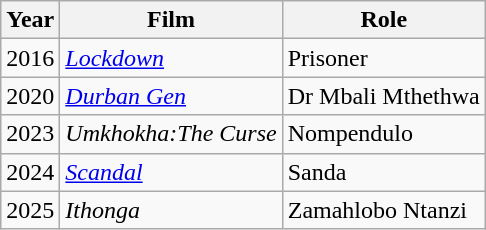<table class="wikitable">
<tr>
<th>Year</th>
<th>Film</th>
<th>Role</th>
</tr>
<tr>
<td>2016</td>
<td><em><a href='#'>Lockdown</a></em></td>
<td>Prisoner</td>
</tr>
<tr>
<td>2020</td>
<td><em><a href='#'>Durban Gen</a></em></td>
<td>Dr Mbali Mthethwa</td>
</tr>
<tr>
<td>2023</td>
<td><em>Umkhokha:The Curse</em></td>
<td>Nompendulo</td>
</tr>
<tr>
<td>2024</td>
<td><em><a href='#'>Scandal</a></em></td>
<td>Sanda</td>
</tr>
<tr>
<td>2025</td>
<td><em>Ithonga</em></td>
<td>Zamahlobo Ntanzi</td>
</tr>
</table>
